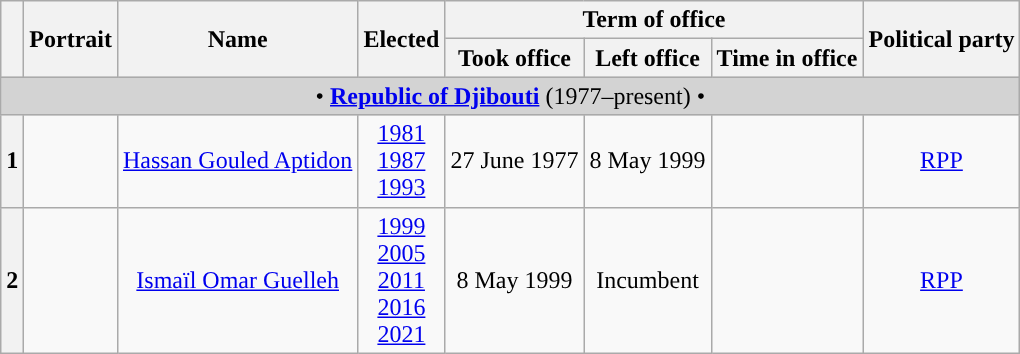<table class="wikitable" style="text-align:center">
<tr>
<th rowspan="2"></th>
<th rowspan="2">Portrait</th>
<th rowspan="2">Name<br></th>
<th rowspan="2">Elected</th>
<th colspan="3">Term of office</th>
<th rowspan="2">Political party<br></th>
</tr>
<tr>
<th>Took office</th>
<th>Left office</th>
<th>Time in office</th>
</tr>
<tr>
<td colspan="8" bgcolor="lightgrey"> • <strong><a href='#'>Republic of Djibouti</a></strong> (1977–present) • </td>
</tr>
<tr>
<th style="background:">1</th>
<td></td>
<td><a href='#'>Hassan Gouled Aptidon</a><br></td>
<td><a href='#'>1981</a><br><a href='#'>1987</a><br><a href='#'>1993</a></td>
<td>27 June 1977</td>
<td>8 May 1999</td>
<td></td>
<td><a href='#'>RPP</a></td>
</tr>
<tr>
<th style="background:">2</th>
<td></td>
<td><a href='#'>Ismaïl Omar Guelleh</a><br></td>
<td><a href='#'>1999</a><br><a href='#'>2005</a><br><a href='#'>2011</a><br><a href='#'>2016</a><br><a href='#'>2021</a></td>
<td>8 May 1999</td>
<td>Incumbent</td>
<td></td>
<td><a href='#'>RPP</a><br></td>
</tr>
</table>
